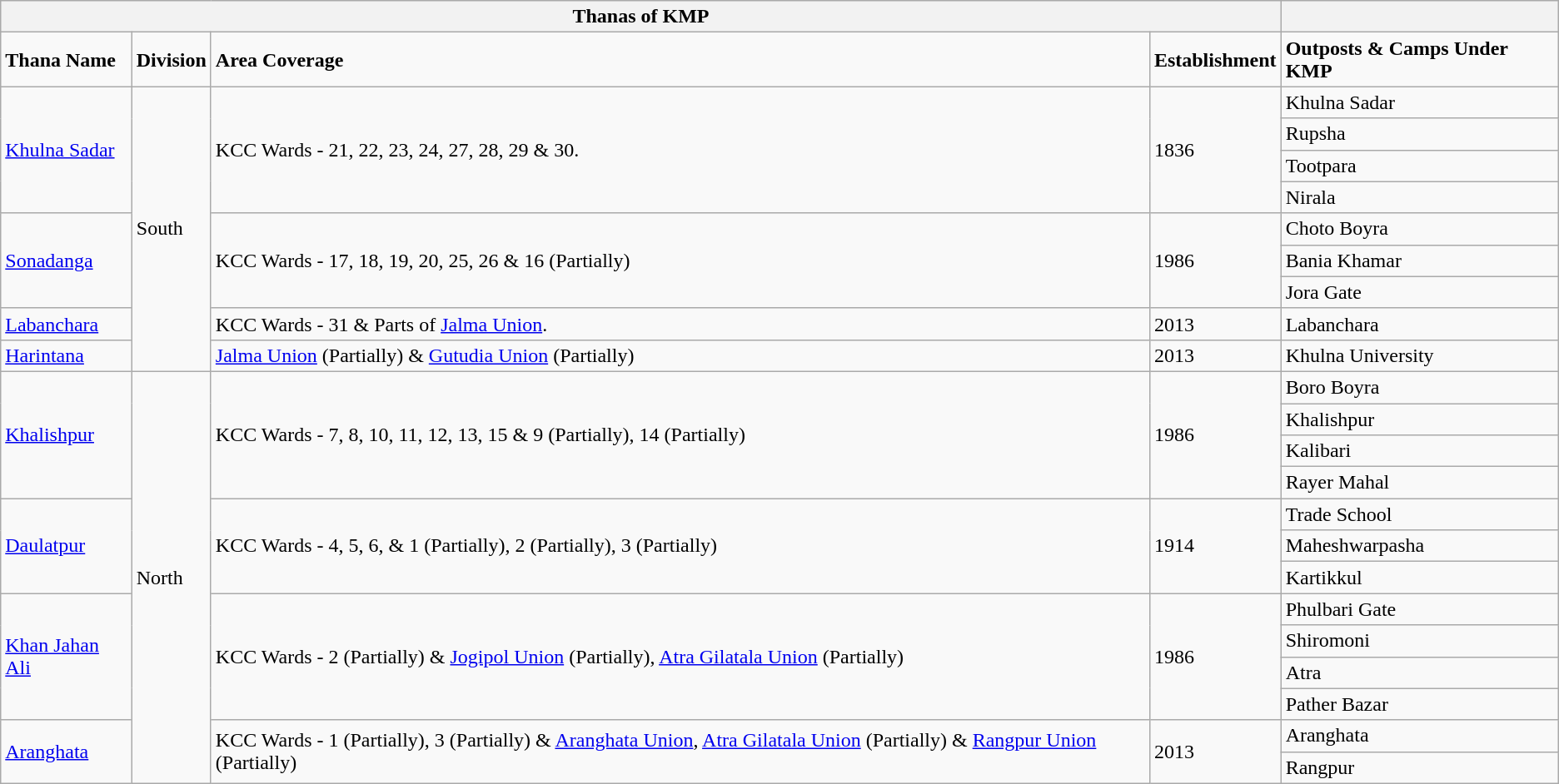<table class="wikitable">
<tr>
<th colspan="4">Thanas of KMP</th>
<th></th>
</tr>
<tr>
<td><strong>Thana Name</strong></td>
<td><strong>Division</strong></td>
<td><strong>Area Coverage</strong></td>
<td><strong>Establishment</strong></td>
<td><strong>Outposts & Camps Under KMP</strong></td>
</tr>
<tr>
<td rowspan="4"><a href='#'>Khulna Sadar</a></td>
<td rowspan="9">South</td>
<td rowspan="4">KCC Wards - 21, 22, 23, 24, 27, 28, 29 & 30.</td>
<td rowspan="4">1836</td>
<td>Khulna Sadar</td>
</tr>
<tr>
<td>Rupsha</td>
</tr>
<tr>
<td>Tootpara</td>
</tr>
<tr>
<td>Nirala</td>
</tr>
<tr>
<td rowspan="3"><a href='#'>Sonadanga</a></td>
<td rowspan="3">KCC Wards - 17, 18, 19, 20, 25, 26 & 16 (Partially)</td>
<td rowspan="3">1986</td>
<td>Choto Boyra</td>
</tr>
<tr>
<td>Bania Khamar</td>
</tr>
<tr>
<td>Jora Gate</td>
</tr>
<tr>
<td><a href='#'>Labanchara</a></td>
<td>KCC Wards - 31 & Parts of <a href='#'>Jalma Union</a>.</td>
<td>2013</td>
<td>Labanchara</td>
</tr>
<tr>
<td><a href='#'>Harintana</a></td>
<td><a href='#'>Jalma Union</a> (Partially) & <a href='#'>Gutudia Union</a> (Partially)</td>
<td>2013</td>
<td>Khulna University</td>
</tr>
<tr>
<td rowspan="4"><a href='#'>Khalishpur</a></td>
<td rowspan="13">North</td>
<td rowspan="4">KCC Wards - 7, 8, 10, 11, 12, 13, 15 & 9 (Partially), 14 (Partially)</td>
<td rowspan="4">1986</td>
<td>Boro Boyra</td>
</tr>
<tr>
<td>Khalishpur</td>
</tr>
<tr>
<td>Kalibari</td>
</tr>
<tr>
<td>Rayer Mahal</td>
</tr>
<tr>
<td rowspan="3"><a href='#'>Daulatpur</a></td>
<td rowspan="3">KCC Wards - 4, 5, 6, & 1 (Partially), 2 (Partially), 3 (Partially)</td>
<td rowspan="3">1914</td>
<td>Trade School</td>
</tr>
<tr>
<td>Maheshwarpasha</td>
</tr>
<tr>
<td>Kartikkul</td>
</tr>
<tr>
<td rowspan="4"><a href='#'>Khan Jahan Ali</a></td>
<td rowspan="4">KCC Wards - 2 (Partially) & <a href='#'>Jogipol Union</a> (Partially), <a href='#'>Atra Gilatala Union</a> (Partially)</td>
<td rowspan="4">1986</td>
<td>Phulbari Gate</td>
</tr>
<tr>
<td>Shiromoni</td>
</tr>
<tr>
<td>Atra</td>
</tr>
<tr>
<td>Pather Bazar</td>
</tr>
<tr>
<td rowspan="2"><a href='#'>Aranghata</a></td>
<td rowspan="2">KCC Wards - 1 (Partially), 3 (Partially) & <a href='#'>Aranghata Union</a>, <a href='#'>Atra Gilatala Union</a> (Partially) & <a href='#'>Rangpur Union</a> (Partially)</td>
<td rowspan="2">2013</td>
<td>Aranghata</td>
</tr>
<tr>
<td>Rangpur</td>
</tr>
</table>
